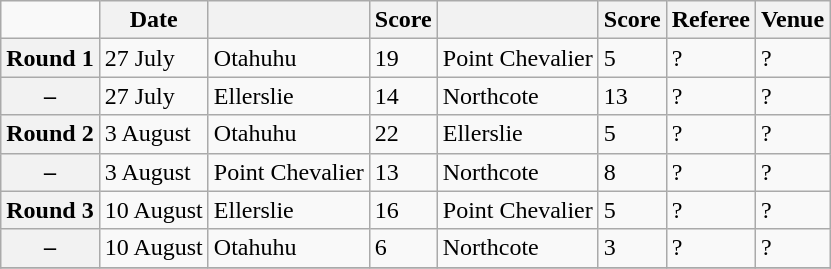<table class="wikitable mw-collapsible">
<tr>
<td></td>
<th scope="col">Date</th>
<th scope="col"></th>
<th scope="col">Score</th>
<th scope="col"></th>
<th scope="col">Score</th>
<th scope="col">Referee</th>
<th scope="col">Venue</th>
</tr>
<tr>
<th scope="row">Round 1</th>
<td>27 July</td>
<td>Otahuhu</td>
<td>19</td>
<td>Point Chevalier</td>
<td>5</td>
<td>?</td>
<td>?</td>
</tr>
<tr>
<th scope="row">–</th>
<td>27 July</td>
<td>Ellerslie</td>
<td>14</td>
<td>Northcote</td>
<td>13</td>
<td>?</td>
<td>?</td>
</tr>
<tr>
<th scope="row">Round 2</th>
<td>3 August </td>
<td>Otahuhu</td>
<td>22</td>
<td>Ellerslie</td>
<td>5</td>
<td>?</td>
<td>?</td>
</tr>
<tr>
<th scope="row">–</th>
<td>3 August</td>
<td>Point Chevalier</td>
<td>13</td>
<td>Northcote</td>
<td>8</td>
<td>?</td>
<td>?</td>
</tr>
<tr>
<th scope="row">Round 3</th>
<td>10 August</td>
<td>Ellerslie</td>
<td>16</td>
<td>Point Chevalier</td>
<td>5</td>
<td>?</td>
<td>?</td>
</tr>
<tr>
<th scope="row">–</th>
<td>10 August</td>
<td>Otahuhu</td>
<td>6</td>
<td>Northcote</td>
<td>3</td>
<td>?</td>
<td>?</td>
</tr>
<tr>
</tr>
</table>
